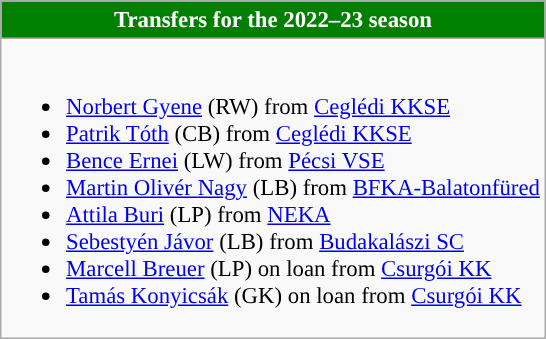<table class="wikitable collapsible collapsed" style="font-size:95%">
<tr>
<th style="color:white; background:#007F00"><strong>Transfers for the 2022–23 season</strong></th>
</tr>
<tr>
<td><br>
<ul><li> <a href='#'>Norbert Gyene</a> (RW) from  <a href='#'>Ceglédi KKSE</a></li><li> <a href='#'>Patrik Tóth</a> (CB) from  <a href='#'>Ceglédi KKSE</a></li><li> <a href='#'>Bence Ernei</a> (LW) from  <a href='#'>Pécsi VSE</a></li><li> <a href='#'>Martin Olivér Nagy</a> (LB) from  <a href='#'>BFKA-Balatonfüred</a></li><li> <a href='#'>Attila Buri</a> (LP) from  <a href='#'>NEKA</a></li><li> <a href='#'>Sebestyén Jávor</a> (LB) from  <a href='#'>Budakalászi SC</a></li><li> <a href='#'>Marcell Breuer</a> (LP) on loan from  <a href='#'>Csurgói KK</a></li><li> <a href='#'>Tamás Konyicsák</a> (GK) on loan from  <a href='#'>Csurgói KK</a></li></ul></td>
</tr>
</table>
